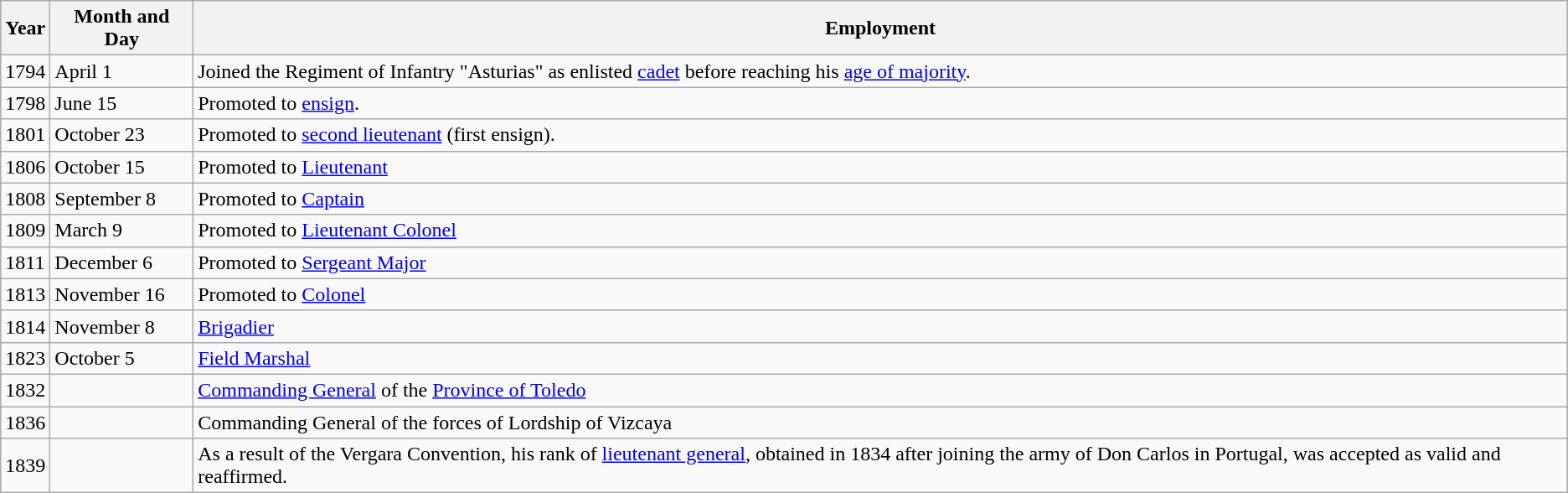<table class="wikitable">
<tr>
<th>Year</th>
<th>Month and Day</th>
<th>Employment</th>
</tr>
<tr>
<td>1794</td>
<td>April 1</td>
<td>Joined the Regiment of Infantry "Asturias" as enlisted <a href='#'>cadet</a> before reaching his <a href='#'>age of majority</a>.</td>
</tr>
<tr>
<td>1798</td>
<td>June 15</td>
<td>Promoted to <a href='#'>ensign</a>.</td>
</tr>
<tr>
<td>1801</td>
<td>October 23</td>
<td>Promoted to <a href='#'>second lieutenant</a> (first ensign).</td>
</tr>
<tr>
<td>1806</td>
<td>October 15</td>
<td>Promoted to <a href='#'>Lieutenant</a></td>
</tr>
<tr>
<td>1808</td>
<td>September 8</td>
<td>Promoted to <a href='#'>Captain</a></td>
</tr>
<tr>
<td>1809</td>
<td>March 9</td>
<td>Promoted to <a href='#'>Lieutenant Colonel</a></td>
</tr>
<tr>
<td>1811</td>
<td>December 6</td>
<td>Promoted to <a href='#'>Sergeant Major</a></td>
</tr>
<tr>
<td>1813</td>
<td>November 16</td>
<td>Promoted to <a href='#'>Colonel</a></td>
</tr>
<tr>
<td>1814</td>
<td>November 8</td>
<td><a href='#'>Brigadier</a></td>
</tr>
<tr>
<td>1823</td>
<td>October 5</td>
<td><a href='#'>Field Marshal</a></td>
</tr>
<tr>
<td>1832</td>
<td></td>
<td><a href='#'>Commanding General</a> of the <a href='#'>Province of Toledo</a></td>
</tr>
<tr>
<td>1836</td>
<td></td>
<td>Commanding General of the forces of Lordship of Vizcaya</td>
</tr>
<tr>
<td>1839</td>
<td></td>
<td>As a result of the Vergara Convention, his rank of <a href='#'>lieutenant general</a>, obtained in 1834 after joining the army of Don Carlos in Portugal, was accepted as valid and reaffirmed.</td>
</tr>
</table>
